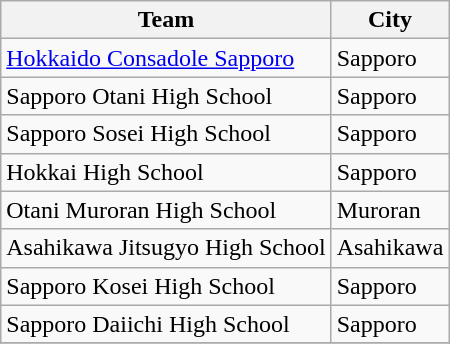<table class="wikitable sortable">
<tr>
<th>Team</th>
<th>City</th>
</tr>
<tr>
<td><a href='#'>Hokkaido Consadole Sapporo</a></td>
<td>Sapporo</td>
</tr>
<tr>
<td>Sapporo Otani High School</td>
<td>Sapporo</td>
</tr>
<tr>
<td>Sapporo Sosei High School</td>
<td>Sapporo</td>
</tr>
<tr>
<td>Hokkai High School</td>
<td>Sapporo</td>
</tr>
<tr>
<td>Otani Muroran High School</td>
<td>Muroran</td>
</tr>
<tr>
<td>Asahikawa Jitsugyo High School</td>
<td>Asahikawa</td>
</tr>
<tr>
<td>Sapporo Kosei High School</td>
<td>Sapporo</td>
</tr>
<tr>
<td>Sapporo Daiichi High School</td>
<td>Sapporo</td>
</tr>
<tr>
</tr>
</table>
